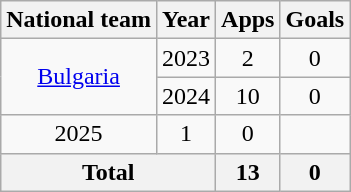<table class="wikitable" style="text-align:center">
<tr>
<th>National team</th>
<th>Year</th>
<th>Apps</th>
<th>Goals</th>
</tr>
<tr>
<td rowspan="2"><a href='#'>Bulgaria</a></td>
<td>2023</td>
<td>2</td>
<td>0</td>
</tr>
<tr>
<td>2024</td>
<td>10</td>
<td>0</td>
</tr>
<tr>
<td>2025</td>
<td>1</td>
<td>0</td>
</tr>
<tr>
<th colspan="2">Total</th>
<th>13</th>
<th>0</th>
</tr>
</table>
